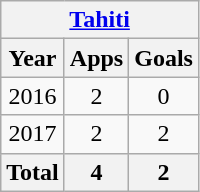<table class="wikitable" style="text-align:center">
<tr>
<th colspan=3><a href='#'>Tahiti</a></th>
</tr>
<tr>
<th>Year</th>
<th>Apps</th>
<th>Goals</th>
</tr>
<tr>
<td>2016</td>
<td>2</td>
<td>0</td>
</tr>
<tr>
<td>2017</td>
<td>2</td>
<td>2</td>
</tr>
<tr>
<th>Total</th>
<th>4</th>
<th>2</th>
</tr>
</table>
